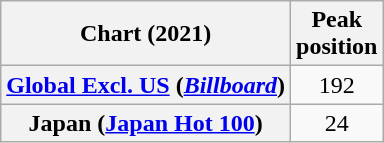<table class="wikitable sortable plainrowheaders" style="text-align:center;">
<tr>
<th scope="col">Chart (2021)</th>
<th scope="col">Peak<br>position</th>
</tr>
<tr>
<th scope="row"><a href='#'>Global Excl. US</a> (<em><a href='#'>Billboard</a></em>)</th>
<td>192</td>
</tr>
<tr>
<th scope="row">Japan (<a href='#'>Japan Hot 100</a>)</th>
<td>24</td>
</tr>
</table>
